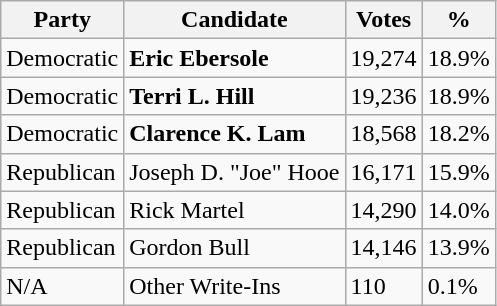<table class="wikitable">
<tr>
<th>Party</th>
<th>Candidate</th>
<th>Votes</th>
<th>%</th>
</tr>
<tr>
<td>Democratic</td>
<td><strong>Eric Ebersole</strong></td>
<td>19,274</td>
<td>18.9%</td>
</tr>
<tr>
<td>Democratic</td>
<td><strong>Terri L. Hill</strong></td>
<td>19,236</td>
<td>18.9%</td>
</tr>
<tr>
<td>Democratic</td>
<td><strong>Clarence K. Lam</strong></td>
<td>18,568</td>
<td>18.2%</td>
</tr>
<tr>
<td>Republican</td>
<td>Joseph D. "Joe" Hooe</td>
<td>16,171</td>
<td>15.9%</td>
</tr>
<tr>
<td>Republican</td>
<td>Rick Martel</td>
<td>14,290</td>
<td>14.0%</td>
</tr>
<tr>
<td>Republican</td>
<td>Gordon Bull</td>
<td>14,146</td>
<td>13.9%</td>
</tr>
<tr>
<td>N/A</td>
<td>Other Write-Ins</td>
<td>110</td>
<td>0.1%</td>
</tr>
</table>
